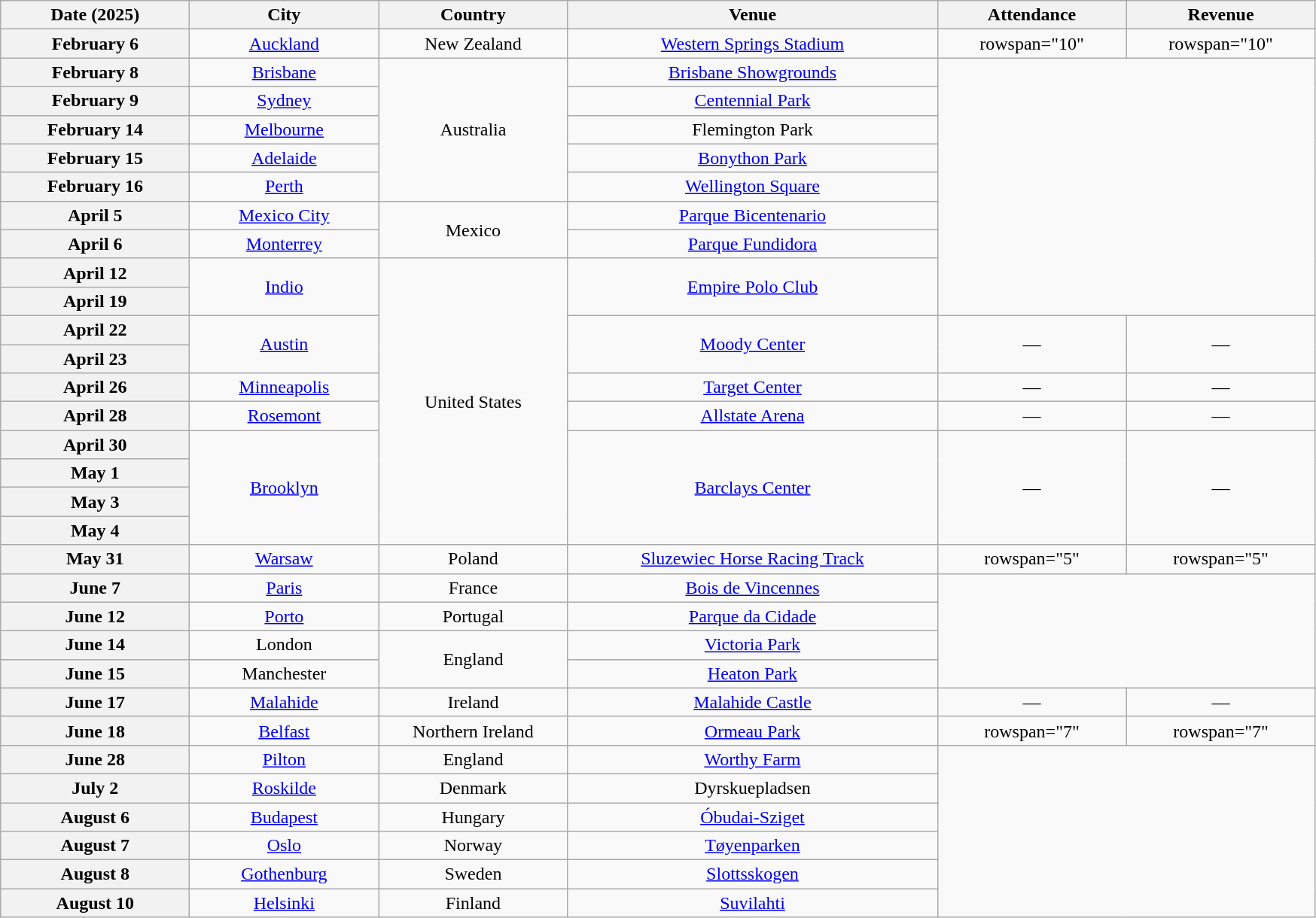<table class="wikitable plainrowheaders" style="text-align:center;">
<tr>
<th scope="col" style="width:10em;">Date (2025)</th>
<th scope="col" style="width:10em;">City</th>
<th scope="col" style="width:10em;">Country</th>
<th scope="col" style="width:20em;">Venue</th>
<th scope="col" style="width:10em;">Attendance</th>
<th scope="col" style="width:10em;">Revenue</th>
</tr>
<tr>
<th scope="row" style="text-align:center;">February 6</th>
<td><a href='#'>Auckland</a></td>
<td>New Zealand</td>
<td><a href='#'>Western Springs Stadium</a></td>
<td>rowspan="10" </td>
<td>rowspan="10" </td>
</tr>
<tr>
<th scope="row" style="text-align:center;">February 8</th>
<td><a href='#'>Brisbane</a></td>
<td rowspan="5">Australia</td>
<td><a href='#'>Brisbane Showgrounds</a></td>
</tr>
<tr>
<th scope="row" style="text-align:center;">February 9</th>
<td><a href='#'>Sydney</a></td>
<td><a href='#'>Centennial Park</a></td>
</tr>
<tr>
<th scope="row" style="text-align:center;">February 14</th>
<td><a href='#'>Melbourne</a></td>
<td>Flemington Park</td>
</tr>
<tr>
<th scope="row" style="text-align:center;">February 15</th>
<td><a href='#'>Adelaide</a></td>
<td><a href='#'>Bonython Park</a></td>
</tr>
<tr>
<th scope="row" style="text-align:center;">February 16</th>
<td><a href='#'>Perth</a></td>
<td><a href='#'>Wellington Square</a></td>
</tr>
<tr>
<th scope="row" style="text-align:center;">April 5</th>
<td><a href='#'>Mexico City</a></td>
<td rowspan="2">Mexico</td>
<td><a href='#'>Parque Bicentenario</a></td>
</tr>
<tr>
<th scope="row" style="text-align:center;">April 6</th>
<td><a href='#'>Monterrey</a></td>
<td><a href='#'>Parque Fundidora</a></td>
</tr>
<tr>
<th scope="row" style="text-align:center;">April 12</th>
<td rowspan="2"><a href='#'>Indio</a></td>
<td rowspan="10">United States</td>
<td rowspan="2"><a href='#'>Empire Polo Club</a></td>
</tr>
<tr>
<th scope="row" style="text-align:center;">April 19</th>
</tr>
<tr>
<th scope="row" style="text-align:center;">April 22</th>
<td rowspan="2"><a href='#'>Austin</a></td>
<td rowspan="2"><a href='#'>Moody Center</a></td>
<td rowspan="2">—</td>
<td rowspan="2">—</td>
</tr>
<tr>
<th scope="row" style="text-align:center;">April 23</th>
</tr>
<tr>
<th scope="row" style="text-align:center;">April 26</th>
<td><a href='#'>Minneapolis</a></td>
<td><a href='#'>Target Center</a></td>
<td>—</td>
<td>—</td>
</tr>
<tr>
<th scope="row" style="text-align:center;">April 28</th>
<td><a href='#'>Rosemont</a></td>
<td><a href='#'>Allstate Arena</a></td>
<td>—</td>
<td>—</td>
</tr>
<tr>
<th scope="row" style="text-align:center;">April 30</th>
<td rowspan="4"><a href='#'>Brooklyn</a></td>
<td rowspan="4"><a href='#'>Barclays Center</a></td>
<td rowspan="4">—</td>
<td rowspan="4">—</td>
</tr>
<tr>
<th scope="row" style="text-align:center;">May 1</th>
</tr>
<tr>
<th scope="row" style="text-align:center;">May 3</th>
</tr>
<tr>
<th scope="row" style="text-align:center;">May 4</th>
</tr>
<tr>
<th scope="row" style="text-align:center;">May 31</th>
<td><a href='#'>Warsaw</a></td>
<td>Poland</td>
<td><a href='#'>Sluzewiec Horse Racing Track</a></td>
<td>rowspan="5" </td>
<td>rowspan="5" </td>
</tr>
<tr>
<th scope="row" style="text-align:center;">June 7</th>
<td><a href='#'>Paris</a></td>
<td>France</td>
<td><a href='#'>Bois de Vincennes</a></td>
</tr>
<tr>
<th scope="row" style="text-align:center;">June 12</th>
<td><a href='#'>Porto</a></td>
<td>Portugal</td>
<td><a href='#'>Parque da Cidade</a></td>
</tr>
<tr>
<th scope="row" style="text-align:center;">June 14</th>
<td>London</td>
<td rowspan="2">England</td>
<td><a href='#'>Victoria Park</a></td>
</tr>
<tr>
<th scope="row" style="text-align:center;">June 15</th>
<td>Manchester</td>
<td><a href='#'>Heaton Park</a></td>
</tr>
<tr>
<th scope="row" style="text-align:center;">June 17</th>
<td><a href='#'>Malahide</a></td>
<td>Ireland</td>
<td><a href='#'>Malahide Castle</a></td>
<td>—</td>
<td>—</td>
</tr>
<tr>
<th scope="row" style="text-align:center;">June 18</th>
<td><a href='#'>Belfast</a></td>
<td>Northern Ireland</td>
<td><a href='#'>Ormeau Park</a></td>
<td>rowspan="7" </td>
<td>rowspan="7" </td>
</tr>
<tr>
<th scope="row" style="text-align:center;">June 28</th>
<td><a href='#'>Pilton</a></td>
<td>England</td>
<td><a href='#'> Worthy Farm</a></td>
</tr>
<tr>
<th scope="row" style="text-align:center;">July 2</th>
<td><a href='#'>Roskilde</a></td>
<td>Denmark</td>
<td>Dyrskuepladsen</td>
</tr>
<tr>
<th scope="row" style="text-align:center;">August 6</th>
<td><a href='#'>Budapest</a></td>
<td>Hungary</td>
<td><a href='#'>Óbudai-Sziget</a></td>
</tr>
<tr>
<th scope="row" style="text-align:center;">August 7</th>
<td><a href='#'>Oslo</a></td>
<td>Norway</td>
<td><a href='#'>Tøyenparken</a></td>
</tr>
<tr>
<th scope="row" style="text-align:center;">August 8</th>
<td><a href='#'>Gothenburg</a></td>
<td>Sweden</td>
<td><a href='#'>Slottsskogen</a></td>
</tr>
<tr>
<th scope="row" style="text-align:center;">August 10</th>
<td><a href='#'>Helsinki</a></td>
<td>Finland</td>
<td><a href='#'>Suvilahti</a></td>
</tr>
</table>
